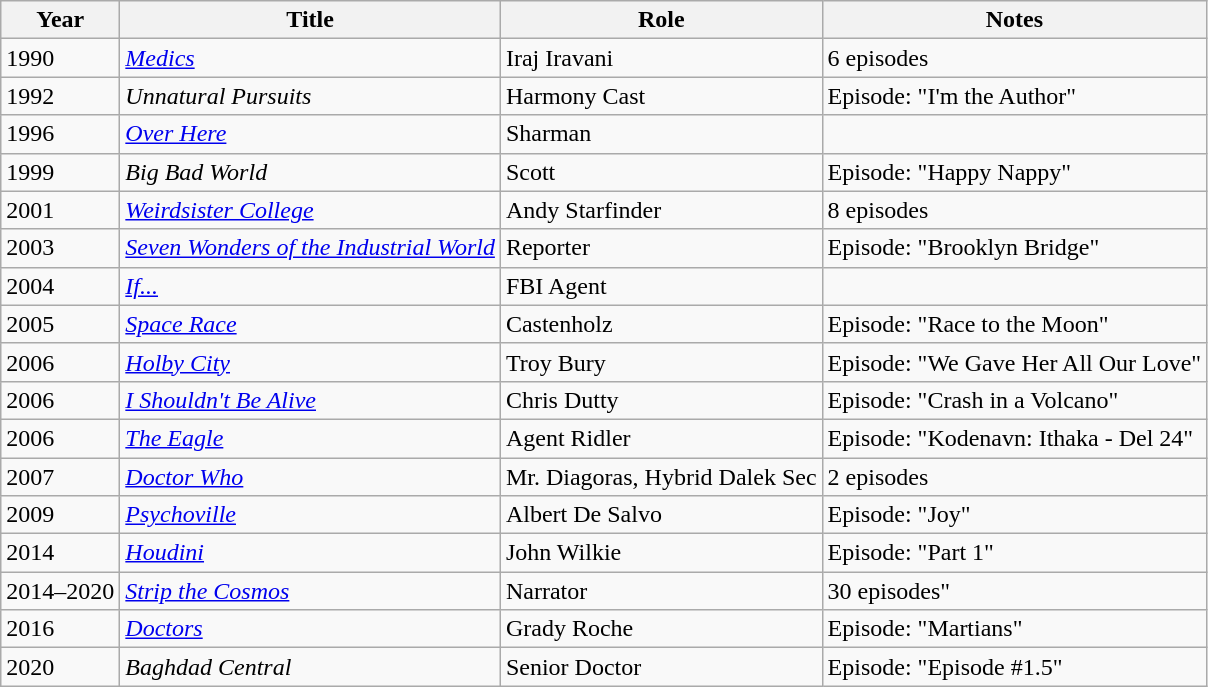<table class="wikitable sortable">
<tr>
<th>Year</th>
<th>Title</th>
<th>Role</th>
<th>Notes</th>
</tr>
<tr>
<td>1990</td>
<td><em><a href='#'>Medics</a></em></td>
<td>Iraj Iravani</td>
<td>6 episodes</td>
</tr>
<tr>
<td>1992</td>
<td><em>Unnatural Pursuits</em></td>
<td>Harmony Cast</td>
<td>Episode: "I'm the Author"</td>
</tr>
<tr>
<td>1996</td>
<td><em><a href='#'>Over Here</a></em></td>
<td>Sharman</td>
<td></td>
</tr>
<tr>
<td>1999</td>
<td><em>Big Bad World</em></td>
<td>Scott</td>
<td>Episode: "Happy Nappy"</td>
</tr>
<tr>
<td>2001</td>
<td><em><a href='#'>Weirdsister College</a></em></td>
<td>Andy Starfinder</td>
<td>8 episodes</td>
</tr>
<tr>
<td>2003</td>
<td><em><a href='#'>Seven Wonders of the Industrial World</a></em></td>
<td>Reporter</td>
<td>Episode: "Brooklyn Bridge"</td>
</tr>
<tr>
<td>2004</td>
<td><em><a href='#'>If...</a></em></td>
<td>FBI Agent</td>
<td></td>
</tr>
<tr>
<td>2005</td>
<td><em><a href='#'>Space Race</a></em></td>
<td>Castenholz</td>
<td>Episode: "Race to the Moon"</td>
</tr>
<tr>
<td>2006</td>
<td><em><a href='#'>Holby City</a></em></td>
<td>Troy Bury</td>
<td>Episode: "We Gave Her All Our Love"</td>
</tr>
<tr>
<td>2006</td>
<td><em><a href='#'>I Shouldn't Be Alive</a></em></td>
<td>Chris Dutty</td>
<td>Episode: "Crash in a Volcano"</td>
</tr>
<tr>
<td>2006</td>
<td><em><a href='#'>The Eagle</a></em></td>
<td>Agent Ridler</td>
<td>Episode: "Kodenavn: Ithaka - Del 24"</td>
</tr>
<tr>
<td>2007</td>
<td><em><a href='#'>Doctor Who</a></em></td>
<td>Mr. Diagoras, Hybrid Dalek Sec</td>
<td>2 episodes</td>
</tr>
<tr>
<td>2009</td>
<td><em><a href='#'>Psychoville</a></em></td>
<td>Albert De Salvo</td>
<td>Episode: "Joy"</td>
</tr>
<tr>
<td>2014</td>
<td><em><a href='#'>Houdini</a></em></td>
<td>John Wilkie</td>
<td>Episode: "Part 1"</td>
</tr>
<tr>
<td>2014–2020</td>
<td><em><a href='#'>Strip the Cosmos</a></em></td>
<td>Narrator</td>
<td>30 episodes"</td>
</tr>
<tr>
<td>2016</td>
<td><em><a href='#'>Doctors</a></em></td>
<td>Grady Roche</td>
<td>Episode: "Martians"</td>
</tr>
<tr>
<td>2020</td>
<td><em>Baghdad Central</em></td>
<td>Senior Doctor</td>
<td>Episode: "Episode #1.5"</td>
</tr>
</table>
